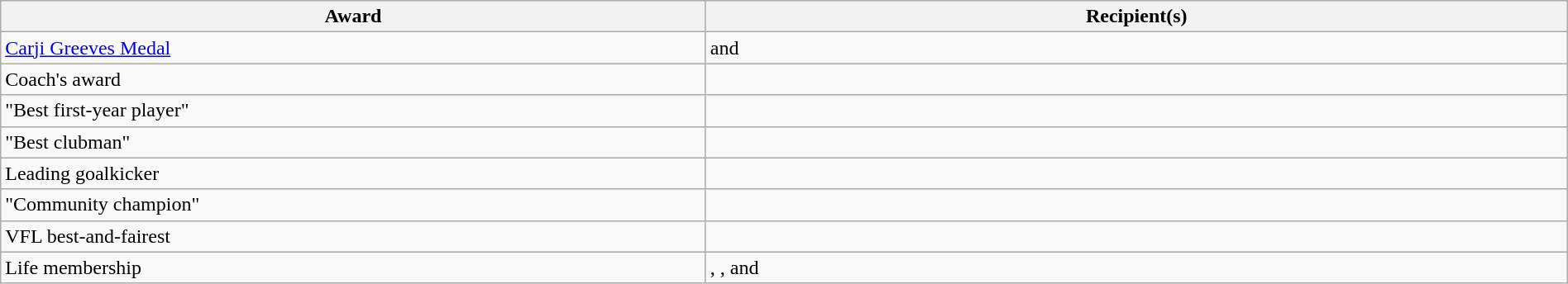<table class="wikitable sortable" style="width:100%;">
<tr style="background:#efefef;">
<th style="width:45%;">Award</th>
<th style="width:55%;">Recipient(s)</th>
</tr>
<tr>
<td><a href='#'>Carji Greeves Medal</a></td>
<td> and </td>
</tr>
<tr>
<td>Coach's award</td>
<td></td>
</tr>
<tr>
<td>"Best first-year player"</td>
<td></td>
</tr>
<tr>
<td>"Best clubman"</td>
<td></td>
</tr>
<tr>
<td>Leading goalkicker</td>
<td></td>
</tr>
<tr>
<td>"Community champion"</td>
<td></td>
</tr>
<tr>
<td>VFL best-and-fairest</td>
<td></td>
</tr>
<tr>
<td>Life membership</td>
<td>, ,  and </td>
</tr>
</table>
